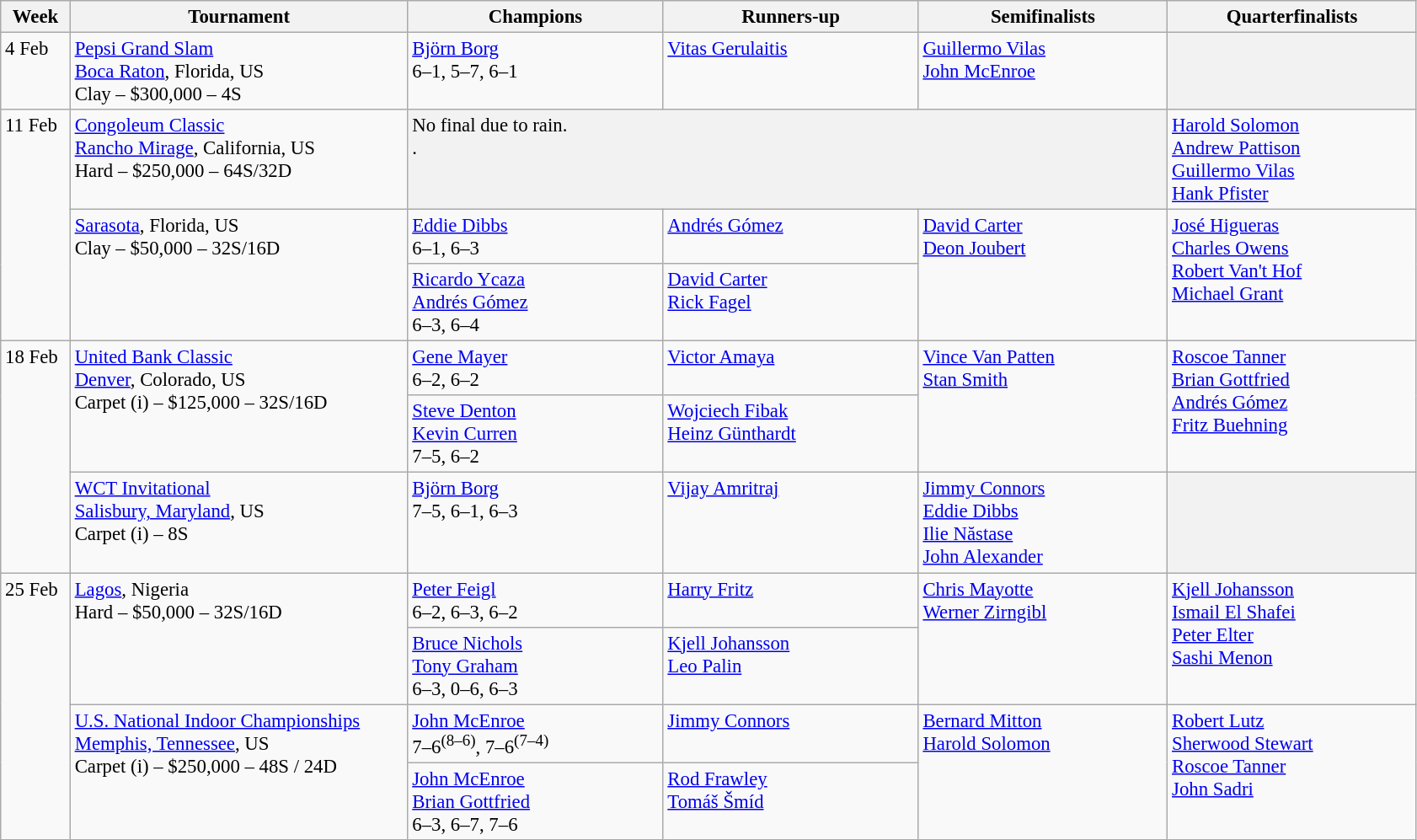<table class=wikitable style=font-size:95%>
<tr>
<th style="width:48px;">Week</th>
<th style="width:260px;">Tournament</th>
<th style="width:195px;">Champions</th>
<th style="width:195px;">Runners-up</th>
<th style="width:190px;">Semifinalists</th>
<th style="width:190px;">Quarterfinalists</th>
</tr>
<tr valign=top>
<td rowspan=1>4 Feb</td>
<td><a href='#'>Pepsi Grand Slam</a> <br> <a href='#'>Boca Raton</a>, Florida, US <br> Clay – $300,000 – 4S</td>
<td> <a href='#'>Björn Borg</a> <br> 6–1, 5–7, 6–1</td>
<td> <a href='#'>Vitas Gerulaitis</a></td>
<td> <a href='#'>Guillermo Vilas</a> <br>  <a href='#'>John McEnroe</a></td>
<td style="background:#f2f2f2;"></td>
</tr>
<tr valign=top>
<td rowspan=3>11 Feb</td>
<td><a href='#'>Congoleum Classic</a> <br> <a href='#'>Rancho Mirage</a>, California, US <br> Hard – $250,000 – 64S/32D</td>
<td colspan=3 style="background:#f2f2f2;">No final due to rain.<br> .</td>
<td> <a href='#'>Harold Solomon</a> <br>  <a href='#'>Andrew Pattison</a> <br>  <a href='#'>Guillermo Vilas</a> <br>  <a href='#'>Hank Pfister</a></td>
</tr>
<tr valign=top>
<td rowspan=2><a href='#'>Sarasota</a>, Florida, US <br> Clay – $50,000 – 32S/16D</td>
<td> <a href='#'>Eddie Dibbs</a> <br> 6–1, 6–3</td>
<td> <a href='#'>Andrés Gómez</a></td>
<td rowspan=2> <a href='#'>David Carter</a> <br>  <a href='#'>Deon Joubert</a></td>
<td rowspan=2> <a href='#'>José Higueras</a> <br>  <a href='#'>Charles Owens</a> <br>  <a href='#'>Robert Van't Hof</a> <br>  <a href='#'>Michael Grant</a></td>
</tr>
<tr valign=top>
<td> <a href='#'>Ricardo Ycaza</a> <br>  <a href='#'>Andrés Gómez</a> <br> 6–3, 6–4</td>
<td> <a href='#'>David Carter</a> <br>  <a href='#'>Rick Fagel</a></td>
</tr>
<tr valign=top>
<td rowspan=3>18 Feb</td>
<td rowspan=2><a href='#'>United Bank Classic</a> <br> <a href='#'>Denver</a>, Colorado, US <br> Carpet (i) – $125,000 – 32S/16D</td>
<td> <a href='#'>Gene Mayer</a> <br> 6–2, 6–2</td>
<td> <a href='#'>Victor Amaya</a></td>
<td rowspan=2> <a href='#'>Vince Van Patten</a> <br>  <a href='#'>Stan Smith</a></td>
<td rowspan=2> <a href='#'>Roscoe Tanner</a> <br>  <a href='#'>Brian Gottfried</a> <br>  <a href='#'>Andrés Gómez</a> <br>  <a href='#'>Fritz Buehning</a></td>
</tr>
<tr valign=top>
<td> <a href='#'>Steve Denton</a> <br>  <a href='#'>Kevin Curren</a> <br> 7–5, 6–2</td>
<td> <a href='#'>Wojciech Fibak</a> <br>  <a href='#'>Heinz Günthardt</a></td>
</tr>
<tr valign=top>
<td rowspan=1><a href='#'>WCT Invitational</a> <br> <a href='#'>Salisbury, Maryland</a>, US <br> Carpet (i) – 8S</td>
<td> <a href='#'>Björn Borg</a> <br> 7–5, 6–1, 6–3</td>
<td> <a href='#'>Vijay Amritraj</a></td>
<td> <a href='#'>Jimmy Connors</a> <br> <a href='#'>Eddie Dibbs</a><br> <a href='#'>Ilie Năstase</a> <br>  <a href='#'>John Alexander</a></td>
<td style="background:#f2f2f2;"></td>
</tr>
<tr valign=top>
<td rowspan=4>25 Feb</td>
<td rowspan=2><a href='#'>Lagos</a>, Nigeria <br> Hard – $50,000 – 32S/16D</td>
<td> <a href='#'>Peter Feigl</a> <br> 6–2, 6–3, 6–2</td>
<td> <a href='#'>Harry Fritz</a></td>
<td rowspan=2> <a href='#'>Chris Mayotte</a> <br>  <a href='#'>Werner Zirngibl</a></td>
<td rowspan=2> <a href='#'>Kjell Johansson</a> <br>  <a href='#'>Ismail El Shafei</a> <br>  <a href='#'>Peter Elter</a> <br>  <a href='#'>Sashi Menon</a></td>
</tr>
<tr valign=top>
<td> <a href='#'>Bruce Nichols</a> <br>  <a href='#'>Tony Graham</a> <br> 6–3, 0–6, 6–3</td>
<td> <a href='#'>Kjell Johansson</a> <br>  <a href='#'>Leo Palin</a></td>
</tr>
<tr valign=top>
<td rowspan=2><a href='#'>U.S. National Indoor Championships</a> <br> <a href='#'>Memphis, Tennessee</a>, US <br> Carpet (i) – $250,000 – 48S / 24D</td>
<td> <a href='#'>John McEnroe</a> <br> 7–6<sup>(8–6)</sup>, 7–6<sup>(7–4)</sup></td>
<td> <a href='#'>Jimmy Connors</a></td>
<td rowspan=2> <a href='#'>Bernard Mitton</a> <br>  <a href='#'>Harold Solomon</a></td>
<td rowspan=2> <a href='#'>Robert Lutz</a> <br>  <a href='#'>Sherwood Stewart</a> <br>  <a href='#'>Roscoe Tanner</a> <br>  <a href='#'>John Sadri</a></td>
</tr>
<tr valign=top>
<td> <a href='#'>John McEnroe</a> <br>  <a href='#'>Brian Gottfried</a> <br> 6–3, 6–7, 7–6</td>
<td> <a href='#'>Rod Frawley</a> <br>  <a href='#'>Tomáš Šmíd</a></td>
</tr>
</table>
